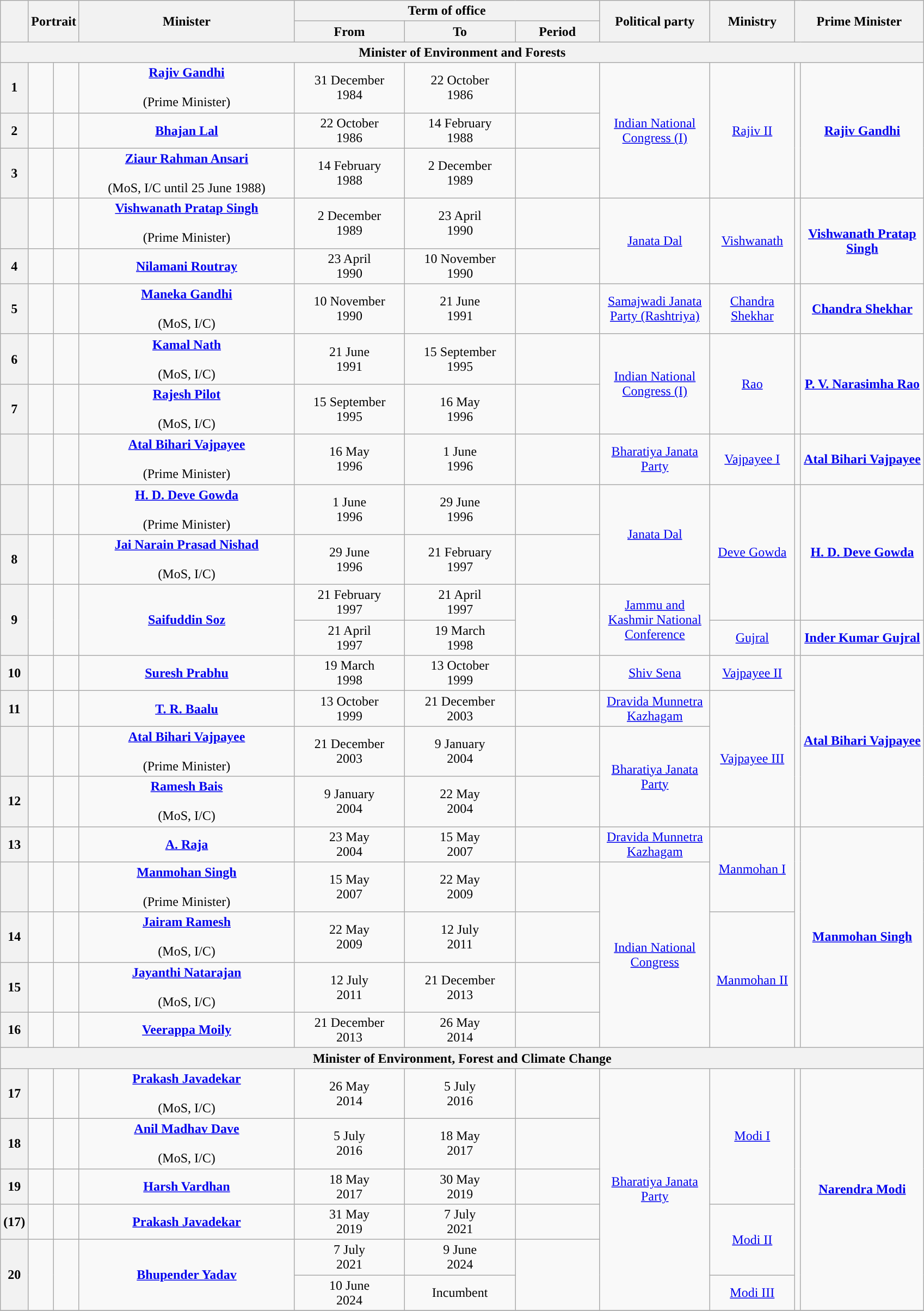<table class="wikitable" style="text-align:center">
<tr>
<th rowspan="2"></th>
<th rowspan="2" colspan="2">Portrait</th>
<th rowspan="2" style="width:16em">Minister<br></th>
<th colspan="3">Term of office</th>
<th rowspan="2" style="width:8em">Political party</th>
<th rowspan="2" style="width:6em">Ministry</th>
<th rowspan="2" colspan="2">Prime Minister</th>
</tr>
<tr>
<th style="width:8em">From</th>
<th style="width:8em">To</th>
<th style="width:6em">Period</th>
</tr>
<tr>
<th colspan="11">Minister of Environment and Forests</th>
</tr>
<tr>
<th>1</th>
<td></td>
<td></td>
<td><strong><a href='#'>Rajiv Gandhi</a></strong><br><br>(Prime Minister)</td>
<td>31 December<br>1984</td>
<td>22 October<br>1986</td>
<td><strong></strong></td>
<td rowspan="3"><a href='#'>Indian National Congress (I)</a></td>
<td rowspan="3"><a href='#'>Rajiv II</a></td>
<td rowspan="3"></td>
<td rowspan="3" style="width:9em"><strong><a href='#'>Rajiv Gandhi</a></strong></td>
</tr>
<tr>
<th>2</th>
<td></td>
<td></td>
<td><strong><a href='#'>Bhajan Lal</a></strong><br></td>
<td>22 October<br>1986</td>
<td>14 February<br>1988</td>
<td><strong></strong></td>
</tr>
<tr>
<th>3</th>
<td></td>
<td></td>
<td><strong><a href='#'>Ziaur Rahman Ansari</a></strong><br><br>(MoS, I/C until 25 June 1988)</td>
<td>14 February<br>1988</td>
<td>2 December<br>1989</td>
<td><strong></strong></td>
</tr>
<tr>
<th></th>
<td></td>
<td></td>
<td><strong><a href='#'>Vishwanath Pratap Singh</a></strong><br><br>(Prime Minister)</td>
<td>2 December<br>1989</td>
<td>23 April<br>1990</td>
<td><strong></strong></td>
<td rowspan="2"><a href='#'>Janata Dal</a></td>
<td rowspan="2"><a href='#'>Vishwanath</a></td>
<td rowspan="2"></td>
<td rowspan="2"><strong><a href='#'>Vishwanath Pratap Singh</a></strong></td>
</tr>
<tr>
<th>4</th>
<td></td>
<td></td>
<td><strong><a href='#'>Nilamani Routray</a></strong><br></td>
<td>23 April<br>1990</td>
<td>10 November<br>1990</td>
<td><strong></strong></td>
</tr>
<tr>
<th>5</th>
<td></td>
<td></td>
<td><strong><a href='#'>Maneka Gandhi</a></strong><br><br>(MoS, I/C)</td>
<td>10 November<br>1990</td>
<td>21 June<br>1991</td>
<td><strong></strong></td>
<td><a href='#'>Samajwadi Janata Party (Rashtriya)</a></td>
<td><a href='#'>Chandra Shekhar</a></td>
<td></td>
<td><strong><a href='#'>Chandra Shekhar</a></strong></td>
</tr>
<tr>
<th>6</th>
<td></td>
<td></td>
<td><strong><a href='#'>Kamal Nath</a></strong><br><br>(MoS, I/C)</td>
<td>21 June<br>1991</td>
<td>15 September<br>1995</td>
<td><strong></strong></td>
<td rowspan="2"><a href='#'>Indian National Congress (I)</a></td>
<td rowspan="2"><a href='#'>Rao</a></td>
<td rowspan="2"></td>
<td rowspan="2"><strong><a href='#'>P. V. Narasimha Rao</a></strong></td>
</tr>
<tr>
<th>7</th>
<td></td>
<td></td>
<td><strong><a href='#'>Rajesh Pilot</a></strong><br><br>(MoS, I/C)</td>
<td>15 September<br>1995</td>
<td>16 May<br>1996</td>
<td><strong></strong></td>
</tr>
<tr>
<th></th>
<td></td>
<td></td>
<td><strong><a href='#'>Atal Bihari Vajpayee</a></strong><br><br>(Prime Minister)</td>
<td>16 May<br>1996</td>
<td>1 June<br>1996</td>
<td><strong></strong></td>
<td><a href='#'>Bharatiya Janata Party</a></td>
<td><a href='#'>Vajpayee I</a></td>
<td></td>
<td><strong><a href='#'>Atal Bihari Vajpayee</a></strong></td>
</tr>
<tr>
<th></th>
<td></td>
<td></td>
<td><strong><a href='#'>H. D. Deve Gowda</a></strong><br><br>(Prime Minister)</td>
<td>1 June<br>1996</td>
<td>29 June<br>1996</td>
<td><strong></strong></td>
<td rowspan="2"><a href='#'>Janata Dal</a></td>
<td rowspan="3"><a href='#'>Deve Gowda</a></td>
<td rowspan="3"></td>
<td rowspan="3"><strong><a href='#'>H. D. Deve Gowda</a></strong></td>
</tr>
<tr>
<th>8</th>
<td></td>
<td></td>
<td><strong><a href='#'>Jai Narain Prasad Nishad</a></strong><br><br>(MoS, I/C)</td>
<td>29 June<br>1996</td>
<td>21 February<br>1997</td>
<td><strong></strong></td>
</tr>
<tr>
<th rowspan="2">9</th>
<td rowspan="2"></td>
<td rowspan="2"></td>
<td rowspan="2"><strong><a href='#'>Saifuddin Soz</a></strong><br></td>
<td>21 February<br>1997</td>
<td>21 April<br>1997</td>
<td rowspan="2"><strong></strong></td>
<td rowspan="2"><a href='#'>Jammu and Kashmir National Conference</a></td>
</tr>
<tr>
<td>21 April<br>1997</td>
<td>19 March<br>1998</td>
<td><a href='#'>Gujral</a></td>
<td></td>
<td><strong><a href='#'>Inder Kumar Gujral</a></strong></td>
</tr>
<tr>
<th>10</th>
<td></td>
<td></td>
<td><strong><a href='#'>Suresh Prabhu</a></strong><br></td>
<td>19 March<br>1998</td>
<td>13 October<br>1999</td>
<td><strong></strong></td>
<td><a href='#'>Shiv Sena</a></td>
<td><a href='#'>Vajpayee II</a></td>
<td rowspan="4"></td>
<td rowspan="4"><strong><a href='#'>Atal Bihari Vajpayee</a></strong></td>
</tr>
<tr>
<th>11</th>
<td></td>
<td></td>
<td><strong><a href='#'>T. R. Baalu</a></strong><br></td>
<td>13 October<br>1999</td>
<td>21 December<br>2003</td>
<td><strong></strong></td>
<td><a href='#'>Dravida Munnetra Kazhagam</a></td>
<td rowspan="3"><a href='#'>Vajpayee III</a></td>
</tr>
<tr>
<th></th>
<td></td>
<td></td>
<td><strong><a href='#'>Atal Bihari Vajpayee</a></strong><br><br>(Prime Minister)</td>
<td>21 December<br>2003</td>
<td>9 January<br>2004</td>
<td><strong></strong></td>
<td rowspan="2"><a href='#'>Bharatiya Janata Party</a></td>
</tr>
<tr>
<th>12</th>
<td></td>
<td></td>
<td><strong><a href='#'>Ramesh Bais</a></strong><br><br>(MoS, I/C)</td>
<td>9 January<br>2004</td>
<td>22 May<br>2004</td>
<td><strong></strong></td>
</tr>
<tr>
<th>13</th>
<td></td>
<td></td>
<td><strong><a href='#'>A. Raja</a></strong><br></td>
<td>23 May<br>2004</td>
<td>15 May<br>2007</td>
<td><strong></strong></td>
<td><a href='#'>Dravida Munnetra Kazhagam</a></td>
<td rowspan="2"><a href='#'>Manmohan I</a></td>
<td rowspan="5"></td>
<td rowspan="5"><strong><a href='#'>Manmohan Singh</a></strong></td>
</tr>
<tr>
<th></th>
<td></td>
<td></td>
<td><strong><a href='#'>Manmohan Singh</a></strong><br><br>(Prime Minister)</td>
<td>15 May<br>2007</td>
<td>22 May<br>2009</td>
<td><strong></strong></td>
<td rowspan="4"><a href='#'>Indian National Congress</a></td>
</tr>
<tr>
<th>14</th>
<td></td>
<td></td>
<td><strong><a href='#'>Jairam Ramesh</a></strong><br><br>(MoS, I/C)</td>
<td>22 May<br>2009</td>
<td>12 July<br>2011</td>
<td><strong></strong></td>
<td rowspan="3"><a href='#'>Manmohan II</a></td>
</tr>
<tr>
<th>15</th>
<td></td>
<td></td>
<td><strong><a href='#'>Jayanthi Natarajan</a></strong><br><br>(MoS, I/C)</td>
<td>12 July<br>2011</td>
<td>21 December<br>2013</td>
<td><strong></strong></td>
</tr>
<tr>
<th>16</th>
<td></td>
<td></td>
<td><strong><a href='#'>Veerappa Moily</a></strong><br></td>
<td>21 December<br>2013</td>
<td>26 May<br>2014</td>
<td><strong></strong></td>
</tr>
<tr>
<th colspan="11">Minister of Environment, Forest and Climate Change</th>
</tr>
<tr>
<th>17</th>
<td></td>
<td></td>
<td><strong><a href='#'>Prakash Javadekar</a></strong><br><br>(MoS, I/C)</td>
<td>26 May<br>2014</td>
<td>5 July<br>2016</td>
<td><strong></strong></td>
<td rowspan="6"><a href='#'>Bharatiya Janata Party</a></td>
<td rowspan="3"><a href='#'>Modi I</a></td>
<td rowspan="6"></td>
<td rowspan="6"><strong><a href='#'>Narendra Modi</a></strong></td>
</tr>
<tr>
<th>18</th>
<td></td>
<td></td>
<td><strong><a href='#'>Anil Madhav Dave</a></strong><br><br>(MoS, I/C)</td>
<td>5 July<br>2016</td>
<td>18 May<br>2017<br></td>
<td><strong></strong></td>
</tr>
<tr>
<th>19</th>
<td></td>
<td></td>
<td><strong><a href='#'>Harsh Vardhan</a></strong><br></td>
<td>18 May<br>2017</td>
<td>30 May<br>2019</td>
<td><strong></strong></td>
</tr>
<tr>
<th>(17)</th>
<td></td>
<td></td>
<td><strong><a href='#'>Prakash Javadekar</a></strong><br></td>
<td>31 May<br>2019</td>
<td>7 July<br>2021</td>
<td><strong></strong></td>
<td rowspan="2"><a href='#'>Modi II</a></td>
</tr>
<tr>
<th rowspan="2">20</th>
<td rowspan="2"></td>
<td rowspan="2"></td>
<td rowspan="2"><strong><a href='#'>Bhupender Yadav</a></strong><br></td>
<td>7 July<br>2021</td>
<td>9 June<br>2024</td>
<td rowspan="2"><strong></strong></td>
</tr>
<tr>
<td>10 June<br>2024</td>
<td>Incumbent</td>
<td><a href='#'>Modi III</a></td>
</tr>
<tr>
</tr>
</table>
